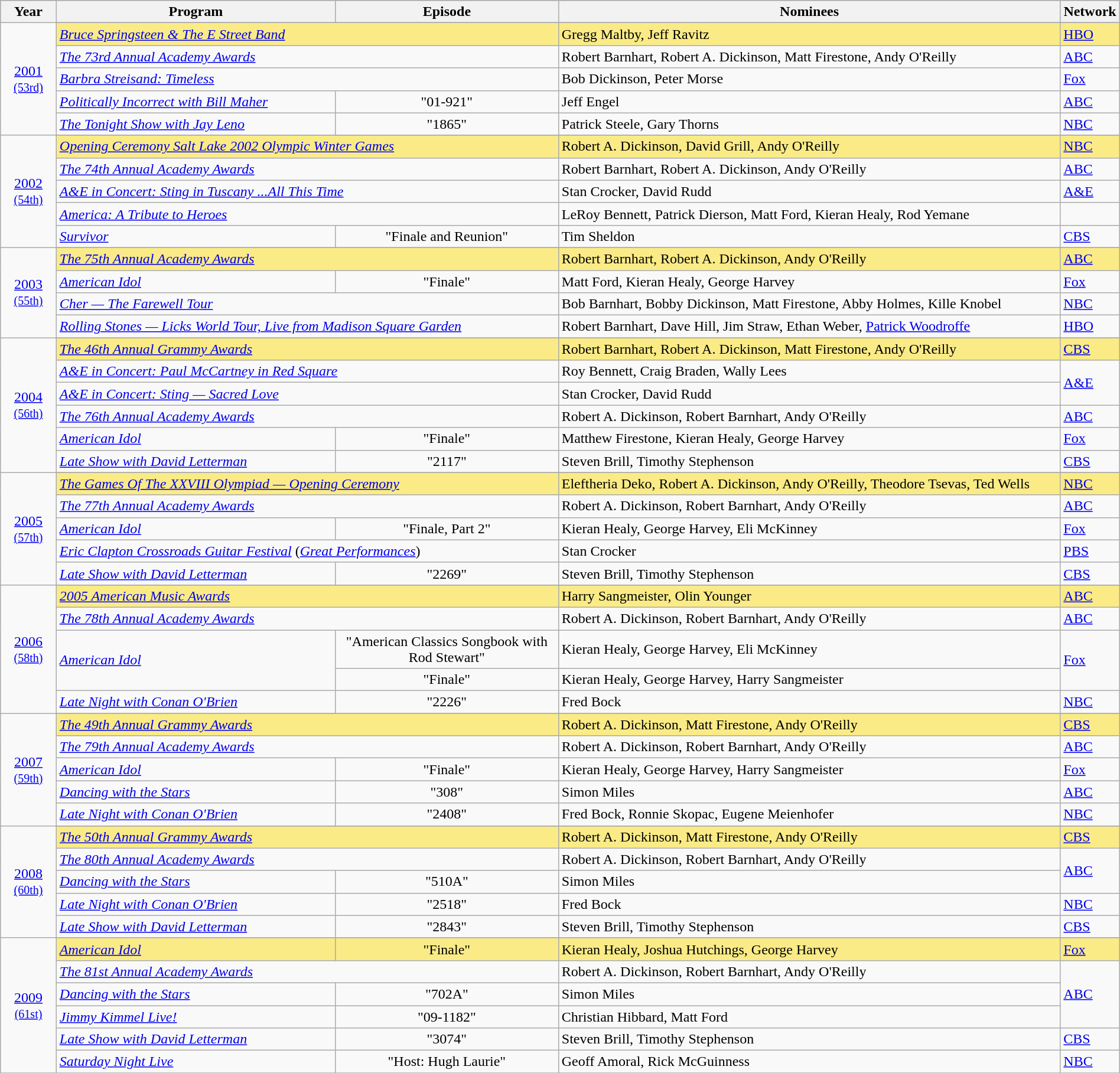<table class="wikitable" style="width:100%">
<tr bgcolor="#bebebe">
<th width="5%">Year</th>
<th width="25%">Program</th>
<th width="20%">Episode</th>
<th width="45%">Nominees</th>
<th width="5%">Network</th>
</tr>
<tr>
<td rowspan=6 style="text-align:center"><a href='#'>2001</a><br><small><a href='#'>(53rd)</a></small><br></td>
</tr>
<tr style="background:#FAEB86">
<td colspan=2><em><a href='#'>Bruce Springsteen & The E Street Band</a></em></td>
<td>Gregg Maltby, Jeff Ravitz</td>
<td><a href='#'>HBO</a></td>
</tr>
<tr>
<td colspan=2><em><a href='#'>The 73rd Annual Academy Awards</a></em></td>
<td>Robert Barnhart, Robert A. Dickinson, Matt Firestone, Andy O'Reilly</td>
<td><a href='#'>ABC</a></td>
</tr>
<tr>
<td colspan=2><em><a href='#'>Barbra Streisand: Timeless</a></em></td>
<td>Bob Dickinson, Peter Morse</td>
<td><a href='#'>Fox</a></td>
</tr>
<tr>
<td><em><a href='#'>Politically Incorrect with Bill Maher</a></em></td>
<td align=center>"01-921"</td>
<td>Jeff Engel</td>
<td><a href='#'>ABC</a></td>
</tr>
<tr>
<td><em><a href='#'>The Tonight Show with Jay Leno</a></em></td>
<td align=center>"1865"</td>
<td>Patrick Steele, Gary Thorns</td>
<td><a href='#'>NBC</a></td>
</tr>
<tr>
<td rowspan=6 style="text-align:center"><a href='#'>2002</a><br><small><a href='#'>(54th)</a></small><br></td>
</tr>
<tr style="background:#FAEB86">
<td colspan=2><em><a href='#'>Opening Ceremony Salt Lake 2002 Olympic Winter Games</a></em></td>
<td>Robert A. Dickinson, David Grill, Andy O'Reilly</td>
<td><a href='#'>NBC</a></td>
</tr>
<tr>
<td colspan=2><em><a href='#'>The 74th Annual Academy Awards</a></em></td>
<td>Robert Barnhart, Robert A. Dickinson, Andy O'Reilly</td>
<td><a href='#'>ABC</a></td>
</tr>
<tr>
<td colspan=2><em><a href='#'>A&E in Concert: Sting in Tuscany ...All This Time</a></em></td>
<td>Stan Crocker, David Rudd</td>
<td><a href='#'>A&E</a></td>
</tr>
<tr>
<td colspan=2><em><a href='#'>America: A Tribute to Heroes</a></em></td>
<td>LeRoy Bennett, Patrick Dierson, Matt Ford, Kieran Healy, Rod Yemane</td>
<td></td>
</tr>
<tr>
<td><em><a href='#'>Survivor</a></em></td>
<td align=center>"Finale and Reunion"</td>
<td>Tim Sheldon</td>
<td><a href='#'>CBS</a></td>
</tr>
<tr>
<td rowspan=5 style="text-align:center"><a href='#'>2003</a><br><small><a href='#'>(55th)</a></small><br></td>
</tr>
<tr style="background:#FAEB86">
<td colspan=2><em><a href='#'>The 75th Annual Academy Awards</a></em></td>
<td>Robert Barnhart, Robert A. Dickinson, Andy O'Reilly</td>
<td><a href='#'>ABC</a></td>
</tr>
<tr>
<td><em><a href='#'>American Idol</a></em></td>
<td align=center>"Finale"</td>
<td>Matt Ford, Kieran Healy, George Harvey</td>
<td><a href='#'>Fox</a></td>
</tr>
<tr>
<td colspan=2><em><a href='#'>Cher — The Farewell Tour</a></em></td>
<td>Bob Barnhart, Bobby Dickinson, Matt Firestone, Abby Holmes, Kille Knobel</td>
<td><a href='#'>NBC</a></td>
</tr>
<tr>
<td colspan=2><em><a href='#'>Rolling Stones — Licks World Tour, Live from Madison Square Garden</a></em></td>
<td>Robert Barnhart, Dave Hill, Jim Straw, Ethan Weber, <a href='#'>Patrick Woodroffe</a></td>
<td><a href='#'>HBO</a></td>
</tr>
<tr>
<td rowspan=7 style="text-align:center"><a href='#'>2004</a><br><small><a href='#'>(56th)</a></small><br></td>
</tr>
<tr style="background:#FAEB86">
<td colspan=2><em><a href='#'>The 46th Annual Grammy Awards</a></em></td>
<td>Robert Barnhart, Robert A. Dickinson, Matt Firestone, Andy O'Reilly</td>
<td><a href='#'>CBS</a></td>
</tr>
<tr>
<td colspan=2><em><a href='#'>A&E in Concert: Paul McCartney in Red Square</a></em></td>
<td>Roy Bennett, Craig Braden, Wally Lees</td>
<td rowspan=2><a href='#'>A&E</a></td>
</tr>
<tr>
<td colspan=2><em><a href='#'>A&E in Concert: Sting — Sacred Love</a></em></td>
<td>Stan Crocker, David Rudd</td>
</tr>
<tr>
<td colspan=2><em><a href='#'>The 76th Annual Academy Awards</a></em></td>
<td>Robert A. Dickinson, Robert Barnhart, Andy O'Reilly</td>
<td><a href='#'>ABC</a></td>
</tr>
<tr>
<td><em><a href='#'>American Idol</a></em></td>
<td align=center>"Finale"</td>
<td>Matthew Firestone, Kieran Healy, George Harvey</td>
<td><a href='#'>Fox</a></td>
</tr>
<tr>
<td><em><a href='#'>Late Show with David Letterman</a></em></td>
<td align=center>"2117"</td>
<td>Steven Brill, Timothy Stephenson</td>
<td><a href='#'>CBS</a></td>
</tr>
<tr>
<td rowspan=6 style="text-align:center"><a href='#'>2005</a><br><small><a href='#'>(57th)</a></small><br></td>
</tr>
<tr style="background:#FAEB86">
<td colspan=2><em><a href='#'>The Games Of The XXVIII Olympiad — Opening Ceremony</a></em></td>
<td>Eleftheria Deko, Robert A. Dickinson, Andy O'Reilly, Theodore Tsevas, Ted Wells</td>
<td><a href='#'>NBC</a></td>
</tr>
<tr>
<td colspan=2><em><a href='#'>The 77th Annual Academy Awards</a></em></td>
<td>Robert A. Dickinson, Robert Barnhart, Andy O'Reilly</td>
<td><a href='#'>ABC</a></td>
</tr>
<tr>
<td><em><a href='#'>American Idol</a></em></td>
<td align=center>"Finale, Part 2"</td>
<td>Kieran Healy, George Harvey, Eli McKinney</td>
<td><a href='#'>Fox</a></td>
</tr>
<tr>
<td colspan=2><em><a href='#'>Eric Clapton Crossroads Guitar Festival</a></em> (<em><a href='#'>Great Performances</a></em>)</td>
<td>Stan Crocker</td>
<td><a href='#'>PBS</a></td>
</tr>
<tr>
<td><em><a href='#'>Late Show with David Letterman</a></em></td>
<td align=center>"2269"</td>
<td>Steven Brill, Timothy Stephenson</td>
<td><a href='#'>CBS</a></td>
</tr>
<tr>
<td rowspan=6 style="text-align:center"><a href='#'>2006</a><br><small><a href='#'>(58th)</a></small><br></td>
</tr>
<tr style="background:#FAEB86">
<td colspan=2><em><a href='#'>2005 American Music Awards</a></em></td>
<td>Harry Sangmeister, Olin Younger</td>
<td><a href='#'>ABC</a></td>
</tr>
<tr>
<td colspan=2><em><a href='#'>The 78th Annual Academy Awards</a></em></td>
<td>Robert A. Dickinson, Robert Barnhart, Andy O'Reilly</td>
<td><a href='#'>ABC</a></td>
</tr>
<tr>
<td rowspan=2><em><a href='#'>American Idol</a></em></td>
<td align=center>"American Classics Songbook with Rod Stewart"</td>
<td>Kieran Healy, George Harvey, Eli McKinney</td>
<td rowspan=2><a href='#'>Fox</a></td>
</tr>
<tr>
<td align=center>"Finale"</td>
<td>Kieran Healy, George Harvey, Harry Sangmeister</td>
</tr>
<tr>
<td><em><a href='#'>Late Night with Conan O'Brien</a></em></td>
<td align=center>"2226"</td>
<td>Fred Bock</td>
<td><a href='#'>NBC</a></td>
</tr>
<tr>
<td rowspan=6 style="text-align:center"><a href='#'>2007</a><br><small><a href='#'>(59th)</a></small><br></td>
</tr>
<tr style="background:#FAEB86">
<td colspan=2><em><a href='#'>The 49th Annual Grammy Awards</a></em></td>
<td>Robert A. Dickinson, Matt Firestone, Andy O'Reilly</td>
<td><a href='#'>CBS</a></td>
</tr>
<tr>
<td colspan=2><em><a href='#'>The 79th Annual Academy Awards</a></em></td>
<td>Robert A. Dickinson, Robert Barnhart, Andy O'Reilly</td>
<td><a href='#'>ABC</a></td>
</tr>
<tr>
<td><em><a href='#'>American Idol</a></em></td>
<td align=center>"Finale"</td>
<td>Kieran Healy, George Harvey, Harry Sangmeister</td>
<td><a href='#'>Fox</a></td>
</tr>
<tr>
<td><em><a href='#'>Dancing with the Stars</a></em></td>
<td align=center>"308"</td>
<td>Simon Miles</td>
<td><a href='#'>ABC</a></td>
</tr>
<tr>
<td><em><a href='#'>Late Night with Conan O'Brien</a></em></td>
<td align=center>"2408"</td>
<td>Fred Bock, Ronnie Skopac, Eugene Meienhofer</td>
<td><a href='#'>NBC</a></td>
</tr>
<tr>
<td rowspan=6 style="text-align:center"><a href='#'>2008</a><br><small><a href='#'>(60th)</a></small><br></td>
</tr>
<tr style="background:#FAEB86">
<td colspan=2><em><a href='#'>The 50th Annual Grammy Awards</a></em></td>
<td>Robert A. Dickinson, Matt Firestone, Andy O'Reilly</td>
<td><a href='#'>CBS</a></td>
</tr>
<tr>
<td colspan=2><em><a href='#'>The 80th Annual Academy Awards</a></em></td>
<td>Robert A. Dickinson, Robert Barnhart, Andy O'Reilly</td>
<td rowspan=2><a href='#'>ABC</a></td>
</tr>
<tr>
<td><em><a href='#'>Dancing with the Stars</a></em></td>
<td align=center>"510A"</td>
<td>Simon Miles</td>
</tr>
<tr>
<td><em><a href='#'>Late Night with Conan O'Brien</a></em></td>
<td align=center>"2518"</td>
<td>Fred Bock</td>
<td><a href='#'>NBC</a></td>
</tr>
<tr>
<td><em><a href='#'>Late Show with David Letterman</a></em></td>
<td align=center>"2843"</td>
<td>Steven Brill, Timothy Stephenson</td>
<td><a href='#'>CBS</a></td>
</tr>
<tr>
<td rowspan=7 style="text-align:center"><a href='#'>2009</a><br><small><a href='#'>(61st)</a></small><br></td>
</tr>
<tr style="background:#FAEB86">
<td><em><a href='#'>American Idol</a></em></td>
<td align=center>"Finale"</td>
<td>Kieran Healy, Joshua Hutchings, George Harvey</td>
<td><a href='#'>Fox</a></td>
</tr>
<tr>
<td colspan=2><em><a href='#'>The 81st Annual Academy Awards</a></em></td>
<td>Robert A. Dickinson, Robert Barnhart, Andy O'Reilly</td>
<td rowspan=3><a href='#'>ABC</a></td>
</tr>
<tr>
<td><em><a href='#'>Dancing with the Stars</a></em></td>
<td align=center>"702A"</td>
<td>Simon Miles</td>
</tr>
<tr>
<td><em><a href='#'>Jimmy Kimmel Live!</a></em></td>
<td align=center>"09-1182"</td>
<td>Christian Hibbard, Matt Ford</td>
</tr>
<tr>
<td><em><a href='#'>Late Show with David Letterman</a></em></td>
<td align=center>"3074"</td>
<td>Steven Brill, Timothy Stephenson</td>
<td><a href='#'>CBS</a></td>
</tr>
<tr>
<td><em><a href='#'>Saturday Night Live</a></em></td>
<td align=center>"Host: Hugh Laurie"</td>
<td>Geoff Amoral, Rick McGuinness</td>
<td><a href='#'>NBC</a></td>
</tr>
<tr>
</tr>
</table>
